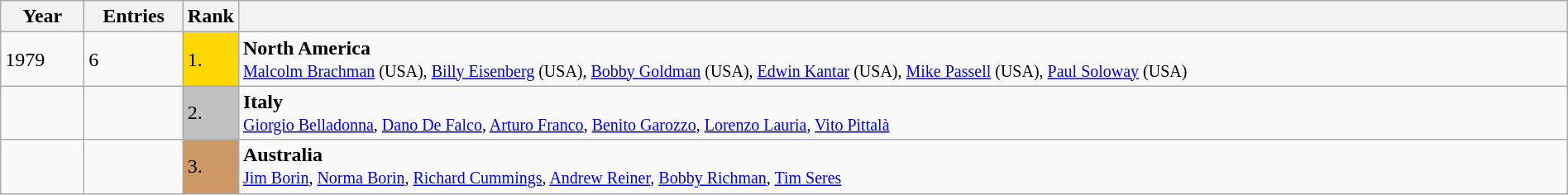<table class="wikitable" style="width:100%;">
<tr>
<th>Year</th>
<th>Entries</th>
<th>Rank</th>
<th></th>
</tr>
<tr>
<td width=60>1979</td>
<td>6</td>
<td style="background:gold; width:30px;">1.</td>
<td> <strong>North America</strong><br><small><a href='#'>Malcolm Brachman</a> (USA), <a href='#'>Billy Eisenberg</a> (USA), <a href='#'>Bobby Goldman</a> (USA), <a href='#'>Edwin Kantar</a> (USA), <a href='#'>Mike Passell</a> (USA), <a href='#'>Paul Soloway</a> (USA)</small></td>
</tr>
<tr>
<td></td>
<td></td>
<td style="background:silver;">2.</td>
<td> <strong>Italy</strong><br><small><a href='#'>Giorgio Belladonna</a>, <a href='#'>Dano De Falco</a>, <a href='#'>Arturo Franco</a>, <a href='#'>Benito Garozzo</a>, <a href='#'>Lorenzo Lauria</a>, <a href='#'>Vito Pittalà</a></small></td>
</tr>
<tr>
<td></td>
<td></td>
<td style="background:#c96;">3.</td>
<td> <strong>Australia</strong><br><small><a href='#'>Jim Borin</a>, <a href='#'>Norma Borin</a>, <a href='#'>Richard Cummings</a>, <a href='#'>Andrew Reiner</a>, <a href='#'>Bobby Richman</a>, <a href='#'>Tim Seres</a></small></td>
</tr>
</table>
